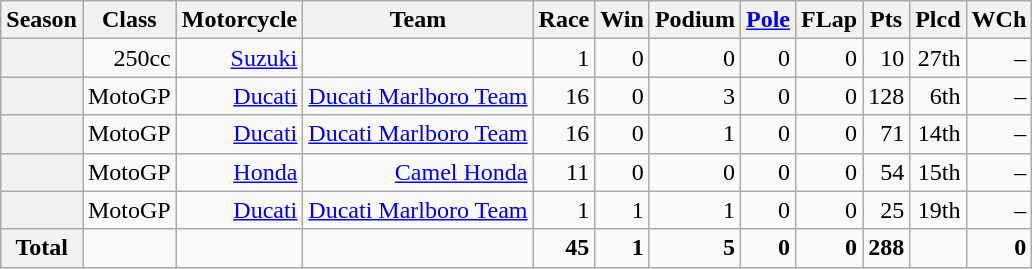<table class="wikitable">
<tr>
<th>Season</th>
<th>Class</th>
<th>Motorcycle</th>
<th>Team</th>
<th>Race</th>
<th>Win</th>
<th>Podium</th>
<th><a href='#'>Pole</a></th>
<th>FLap</th>
<th>Pts</th>
<th>Plcd</th>
<th>WCh</th>
</tr>
<tr align="right">
<th></th>
<td>250cc</td>
<td><a href='#'>Suzuki</a></td>
<td></td>
<td>1</td>
<td>0</td>
<td>0</td>
<td>0</td>
<td>0</td>
<td>10</td>
<td>27th</td>
<td> –</td>
</tr>
<tr align="right">
<th></th>
<td>MotoGP</td>
<td><a href='#'>Ducati</a></td>
<td><a href='#'>Ducati Marlboro Team</a></td>
<td>16</td>
<td>0</td>
<td>3</td>
<td>0</td>
<td>0</td>
<td>128</td>
<td>6th</td>
<td> –</td>
</tr>
<tr align="right">
<th></th>
<td>MotoGP</td>
<td><a href='#'>Ducati</a></td>
<td><a href='#'>Ducati Marlboro Team</a></td>
<td>16</td>
<td>0</td>
<td>1</td>
<td>0</td>
<td>0</td>
<td>71</td>
<td>14th</td>
<td> –</td>
</tr>
<tr align="right">
<th></th>
<td>MotoGP</td>
<td><a href='#'>Honda</a></td>
<td><a href='#'>Camel Honda</a></td>
<td>11</td>
<td>0</td>
<td>0</td>
<td>0</td>
<td>0</td>
<td>54</td>
<td>15th</td>
<td> –</td>
</tr>
<tr align="right">
<th></th>
<td>MotoGP</td>
<td><a href='#'>Ducati</a></td>
<td><a href='#'>Ducati Marlboro Team</a></td>
<td>1</td>
<td>1</td>
<td>1</td>
<td>0</td>
<td>0</td>
<td>25</td>
<td>19th</td>
<td> –</td>
</tr>
<tr align="right">
<th>Total</th>
<td></td>
<td></td>
<td></td>
<td><strong>45</strong></td>
<td><strong>1</strong></td>
<td><strong>5</strong></td>
<td><strong>0</strong></td>
<td><strong>0</strong></td>
<td><strong>288</strong></td>
<td></td>
<td><strong>0</strong></td>
</tr>
</table>
